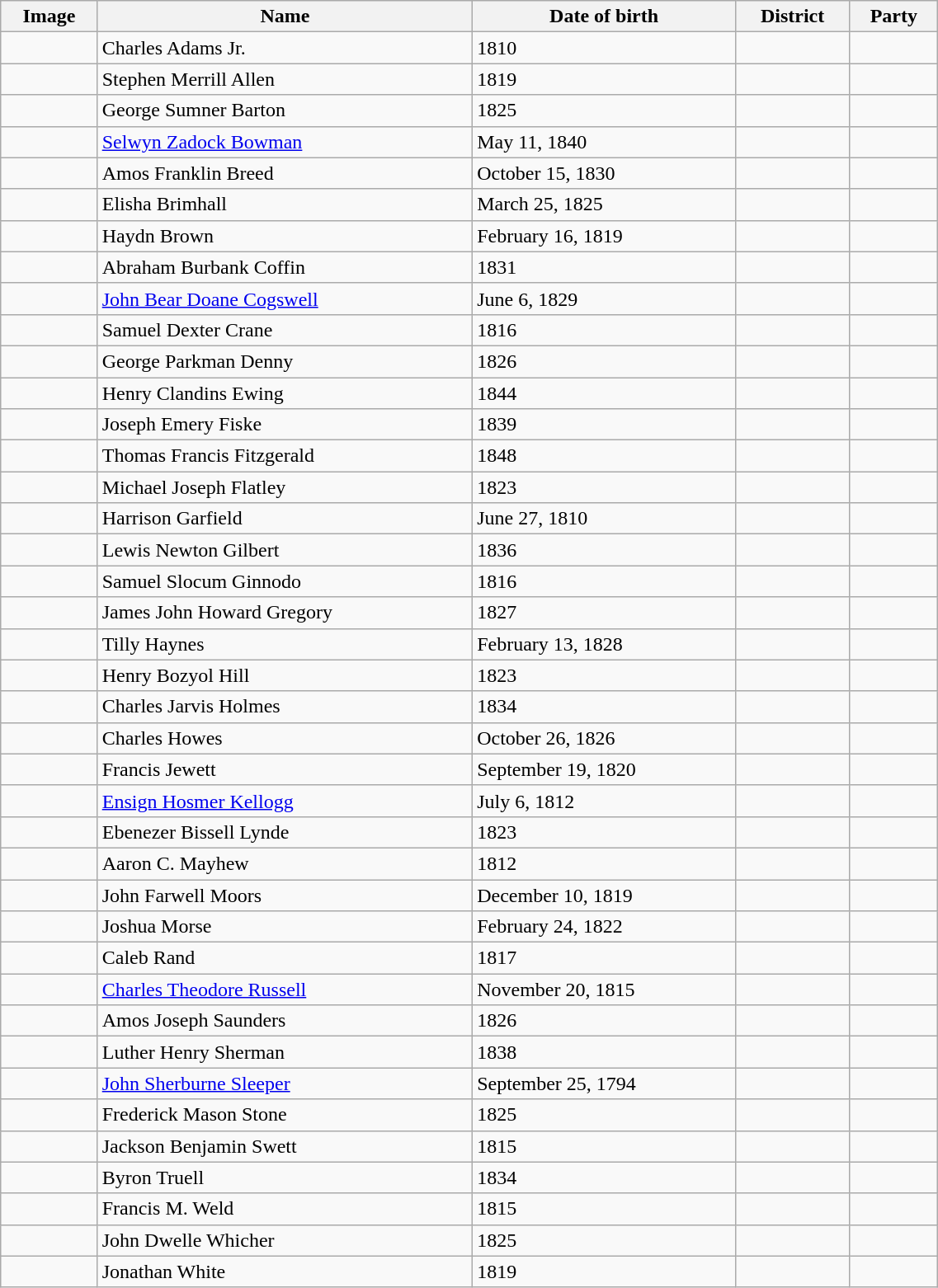<table class='wikitable sortable' style="width:60%">
<tr>
<th>Image</th>
<th>Name </th>
<th data-sort-type=date>Date of birth </th>
<th>District</th>
<th>Party</th>
</tr>
<tr>
<td></td>
<td>Charles Adams Jr.</td>
<td>1810</td>
<td></td>
<td></td>
</tr>
<tr>
<td></td>
<td>Stephen Merrill Allen</td>
<td>1819</td>
<td></td>
<td></td>
</tr>
<tr>
<td></td>
<td>George Sumner Barton</td>
<td>1825</td>
<td></td>
<td></td>
</tr>
<tr>
<td></td>
<td><a href='#'>Selwyn Zadock Bowman</a></td>
<td>May 11, 1840</td>
<td></td>
<td></td>
</tr>
<tr>
<td></td>
<td>Amos Franklin Breed</td>
<td>October 15, 1830</td>
<td></td>
<td></td>
</tr>
<tr>
<td></td>
<td>Elisha Brimhall</td>
<td>March 25, 1825</td>
<td></td>
<td></td>
</tr>
<tr>
<td></td>
<td>Haydn Brown</td>
<td>February 16, 1819</td>
<td></td>
<td></td>
</tr>
<tr>
<td></td>
<td>Abraham Burbank Coffin</td>
<td>1831</td>
<td></td>
<td></td>
</tr>
<tr>
<td></td>
<td><a href='#'>John Bear Doane Cogswell</a></td>
<td>June 6, 1829</td>
<td></td>
<td></td>
</tr>
<tr>
<td></td>
<td>Samuel Dexter Crane</td>
<td>1816</td>
<td></td>
<td></td>
</tr>
<tr>
<td></td>
<td>George Parkman Denny</td>
<td>1826</td>
<td></td>
<td></td>
</tr>
<tr>
<td></td>
<td>Henry Clandins Ewing</td>
<td>1844</td>
<td></td>
<td></td>
</tr>
<tr>
<td></td>
<td>Joseph Emery Fiske</td>
<td>1839</td>
<td></td>
<td></td>
</tr>
<tr>
<td></td>
<td>Thomas Francis Fitzgerald</td>
<td>1848</td>
<td></td>
<td></td>
</tr>
<tr>
<td></td>
<td>Michael Joseph Flatley</td>
<td>1823</td>
<td></td>
<td></td>
</tr>
<tr>
<td></td>
<td>Harrison Garfield</td>
<td>June 27, 1810</td>
<td></td>
<td></td>
</tr>
<tr>
<td></td>
<td>Lewis Newton Gilbert</td>
<td>1836</td>
<td></td>
<td></td>
</tr>
<tr>
<td></td>
<td>Samuel Slocum Ginnodo</td>
<td>1816</td>
<td></td>
<td></td>
</tr>
<tr>
<td></td>
<td>James John Howard Gregory</td>
<td>1827</td>
<td></td>
<td></td>
</tr>
<tr>
<td></td>
<td>Tilly Haynes</td>
<td>February 13, 1828</td>
<td></td>
<td></td>
</tr>
<tr>
<td></td>
<td>Henry Bozyol Hill</td>
<td>1823</td>
<td></td>
<td></td>
</tr>
<tr>
<td></td>
<td>Charles Jarvis Holmes</td>
<td>1834</td>
<td></td>
<td></td>
</tr>
<tr>
<td></td>
<td>Charles Howes</td>
<td>October 26, 1826</td>
<td></td>
<td></td>
</tr>
<tr>
<td></td>
<td>Francis Jewett</td>
<td>September 19, 1820</td>
<td></td>
<td></td>
</tr>
<tr>
<td></td>
<td><a href='#'>Ensign Hosmer Kellogg</a></td>
<td>July 6, 1812</td>
<td></td>
<td></td>
</tr>
<tr>
<td></td>
<td>Ebenezer Bissell Lynde</td>
<td>1823</td>
<td></td>
<td></td>
</tr>
<tr>
<td></td>
<td>Aaron C. Mayhew</td>
<td>1812</td>
<td></td>
<td></td>
</tr>
<tr>
<td></td>
<td>John Farwell Moors</td>
<td>December 10, 1819</td>
<td></td>
<td></td>
</tr>
<tr>
<td></td>
<td>Joshua Morse</td>
<td>February 24, 1822</td>
<td></td>
<td></td>
</tr>
<tr>
<td></td>
<td>Caleb Rand</td>
<td>1817</td>
<td></td>
<td></td>
</tr>
<tr>
<td></td>
<td><a href='#'>Charles Theodore Russell</a></td>
<td>November 20, 1815</td>
<td></td>
<td></td>
</tr>
<tr>
<td></td>
<td>Amos Joseph Saunders</td>
<td>1826</td>
<td></td>
<td></td>
</tr>
<tr>
<td></td>
<td>Luther Henry Sherman</td>
<td>1838</td>
<td></td>
<td></td>
</tr>
<tr>
<td></td>
<td><a href='#'>John Sherburne Sleeper</a></td>
<td>September 25, 1794</td>
<td></td>
<td></td>
</tr>
<tr>
<td></td>
<td>Frederick Mason Stone</td>
<td>1825</td>
<td></td>
<td></td>
</tr>
<tr>
<td></td>
<td>Jackson Benjamin Swett</td>
<td>1815</td>
<td></td>
<td></td>
</tr>
<tr>
<td></td>
<td>Byron Truell</td>
<td>1834</td>
<td></td>
<td></td>
</tr>
<tr>
<td></td>
<td>Francis M. Weld</td>
<td>1815</td>
<td></td>
<td></td>
</tr>
<tr>
<td></td>
<td>John Dwelle Whicher</td>
<td>1825</td>
<td></td>
<td></td>
</tr>
<tr>
<td></td>
<td>Jonathan White</td>
<td>1819</td>
<td></td>
<td></td>
</tr>
</table>
